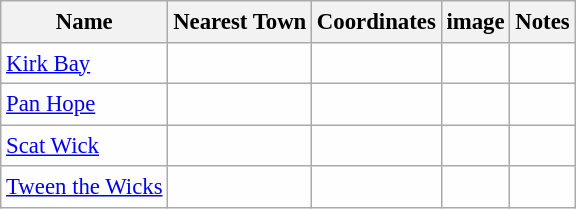<table class="wikitable sortable" style="table-layout:fixed;background-color:#FEFEFE;font-size:95%;padding:0.30em;line-height:1.35em;">
<tr>
<th scope="col">Name</th>
<th scope="col">Nearest Town</th>
<th scope="col" data-sort-type="number">Coordinates</th>
<th scope="col">image</th>
<th class="unsortable">Notes</th>
</tr>
<tr>
<td><a href='#'>Kirk Bay</a></td>
<td></td>
<td></td>
<td></td>
<td></td>
</tr>
<tr>
<td><a href='#'>Pan Hope</a></td>
<td></td>
<td></td>
<td></td>
<td></td>
</tr>
<tr>
<td><a href='#'>Scat Wick</a></td>
<td></td>
<td></td>
<td></td>
<td></td>
</tr>
<tr>
<td><a href='#'>Tween the Wicks</a></td>
<td></td>
<td></td>
<td></td>
<td></td>
</tr>
</table>
